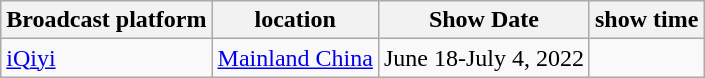<table class="wikitable">
<tr>
<th>Broadcast platform</th>
<th>location</th>
<th>Show Date</th>
<th>show time</th>
</tr>
<tr>
<td><a href='#'>iQiyi</a></td>
<td><a href='#'>Mainland China</a></td>
<td>June 18-July 4, 2022</td>
</tr>
</table>
